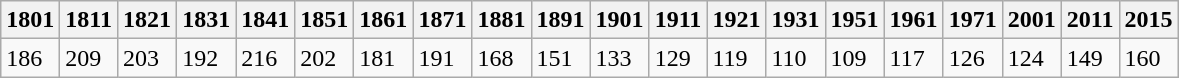<table class="wikitable">
<tr>
<th>1801</th>
<th>1811</th>
<th>1821</th>
<th>1831</th>
<th>1841</th>
<th>1851</th>
<th>1861</th>
<th>1871</th>
<th>1881</th>
<th>1891</th>
<th>1901</th>
<th>1911</th>
<th>1921</th>
<th>1931</th>
<th>1951</th>
<th>1961</th>
<th>1971</th>
<th>2001</th>
<th>2011</th>
<th>2015</th>
</tr>
<tr>
<td>186</td>
<td>209</td>
<td>203</td>
<td>192</td>
<td>216</td>
<td>202</td>
<td>181</td>
<td>191</td>
<td>168</td>
<td>151</td>
<td>133</td>
<td>129</td>
<td>119</td>
<td>110</td>
<td>109</td>
<td>117</td>
<td>126</td>
<td>124</td>
<td>149</td>
<td>160</td>
</tr>
</table>
